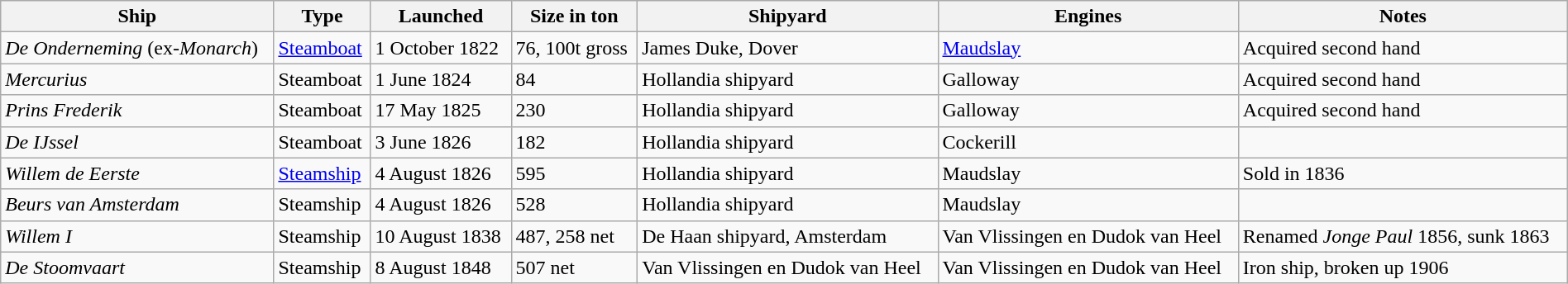<table class="wikitable sortable nowraplinks" width=100%>
<tr>
<th>Ship</th>
<th>Type</th>
<th>Launched</th>
<th>Size in ton</th>
<th>Shipyard</th>
<th>Engines</th>
<th class=unsortable>Notes</th>
</tr>
<tr>
<td><em>De Onderneming</em> (ex-<em>Monarch</em>)</td>
<td><a href='#'>Steamboat</a></td>
<td>1 October 1822</td>
<td>76, 100t gross</td>
<td>James Duke, Dover</td>
<td><a href='#'>Maudslay</a></td>
<td>Acquired second hand</td>
</tr>
<tr>
<td><em>Mercurius</em></td>
<td>Steamboat</td>
<td>1 June 1824</td>
<td>84</td>
<td>Hollandia shipyard</td>
<td>Galloway</td>
<td>Acquired second hand</td>
</tr>
<tr>
<td><em>Prins Frederik</em></td>
<td>Steamboat</td>
<td>17 May 1825</td>
<td>230</td>
<td>Hollandia shipyard</td>
<td>Galloway</td>
<td>Acquired second hand</td>
</tr>
<tr>
<td><em>De IJssel</em></td>
<td>Steamboat</td>
<td>3 June 1826</td>
<td>182</td>
<td>Hollandia shipyard</td>
<td>Cockerill</td>
<td></td>
</tr>
<tr>
<td><em>Willem de Eerste</em></td>
<td><a href='#'>Steamship</a></td>
<td>4 August 1826</td>
<td>595</td>
<td>Hollandia shipyard</td>
<td>Maudslay</td>
<td>Sold in 1836</td>
</tr>
<tr>
<td><em>Beurs van Amsterdam</em></td>
<td>Steamship</td>
<td>4 August 1826</td>
<td>528</td>
<td>Hollandia shipyard</td>
<td>Maudslay</td>
<td></td>
</tr>
<tr>
<td><em>Willem I</em></td>
<td>Steamship</td>
<td>10 August 1838</td>
<td>487, 258 net</td>
<td>De Haan shipyard, Amsterdam</td>
<td>Van Vlissingen en Dudok van Heel</td>
<td>Renamed <em>Jonge Paul</em> 1856, sunk 1863</td>
</tr>
<tr>
<td><em>De Stoomvaart</em></td>
<td>Steamship</td>
<td>8 August 1848</td>
<td>507 net</td>
<td>Van Vlissingen en Dudok van Heel</td>
<td>Van Vlissingen en Dudok van Heel</td>
<td>Iron ship, broken up 1906</td>
</tr>
</table>
